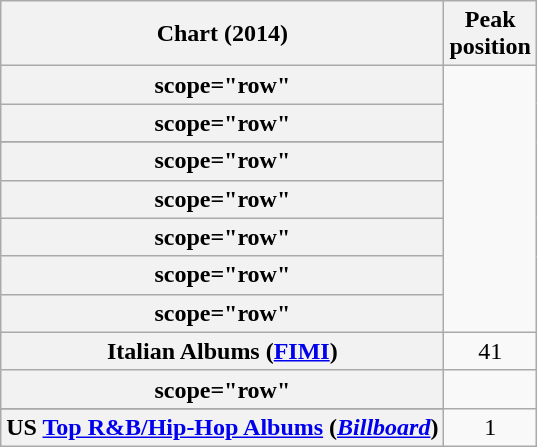<table class="wikitable sortable plainrowheaders">
<tr>
<th scope="col">Chart (2014)</th>
<th scope="col">Peak<br>position</th>
</tr>
<tr>
<th>scope="row"</th>
</tr>
<tr>
<th>scope="row"</th>
</tr>
<tr>
</tr>
<tr>
<th>scope="row"</th>
</tr>
<tr>
<th>scope="row"</th>
</tr>
<tr>
<th>scope="row"</th>
</tr>
<tr>
<th>scope="row"</th>
</tr>
<tr>
<th>scope="row"</th>
</tr>
<tr>
<th scope="row">Italian Albums (<a href='#'>FIMI</a>)</th>
<td align="center">41</td>
</tr>
<tr>
<th>scope="row"</th>
</tr>
<tr>
</tr>
<tr>
</tr>
<tr>
</tr>
<tr>
<th scope="row">US <a href='#'>Top R&B/Hip-Hop Albums</a> (<a href='#'><em>Billboard</em></a>)</th>
<td align="center">1</td>
</tr>
</table>
